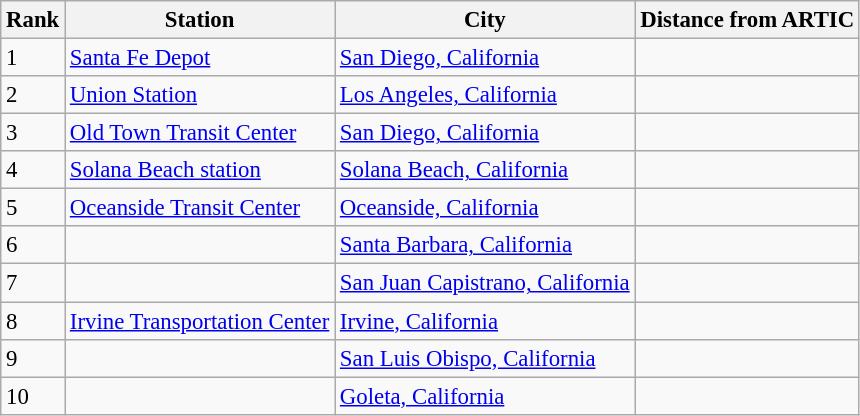<table class="wikitable sortable" style="font-size: 95%">
<tr>
<th>Rank</th>
<th>Station</th>
<th>City</th>
<th>Distance from ARTIC</th>
</tr>
<tr>
<td>1</td>
<td><a href='#'>Santa Fe Depot</a></td>
<td><a href='#'>San Diego, California</a></td>
<td></td>
</tr>
<tr>
<td>2</td>
<td><a href='#'>Union Station</a></td>
<td><a href='#'>Los Angeles, California</a></td>
<td></td>
</tr>
<tr>
<td>3</td>
<td><a href='#'>Old Town Transit Center</a></td>
<td><a href='#'>San Diego, California</a></td>
<td></td>
</tr>
<tr>
<td>4</td>
<td><a href='#'>Solana Beach station</a></td>
<td><a href='#'>Solana Beach, California</a></td>
<td></td>
</tr>
<tr>
<td>5</td>
<td><a href='#'>Oceanside Transit Center</a></td>
<td><a href='#'>Oceanside, California</a></td>
<td></td>
</tr>
<tr>
<td>6</td>
<td></td>
<td><a href='#'>Santa Barbara, California</a></td>
<td></td>
</tr>
<tr>
<td>7</td>
<td></td>
<td><a href='#'>San Juan Capistrano, California</a></td>
<td></td>
</tr>
<tr>
<td>8</td>
<td><a href='#'>Irvine Transportation Center</a></td>
<td><a href='#'>Irvine, California</a></td>
<td></td>
</tr>
<tr>
<td>9</td>
<td></td>
<td><a href='#'>San Luis Obispo, California</a></td>
<td></td>
</tr>
<tr>
<td>10</td>
<td></td>
<td><a href='#'>Goleta, California</a></td>
<td></td>
</tr>
</table>
